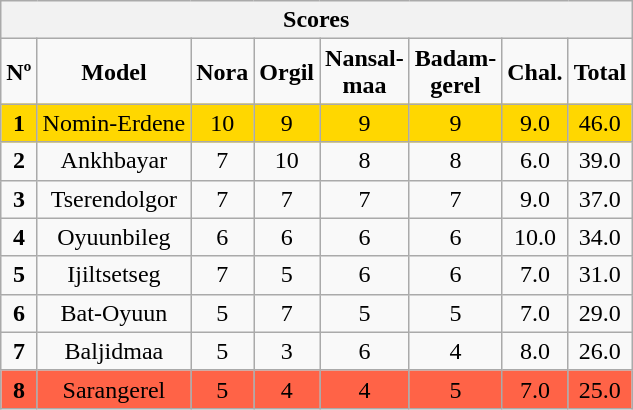<table class="wikitable collapsible autocollapse" style="text-align:center;">
<tr>
<th colspan="8">Scores</th>
</tr>
<tr>
<td><strong>Nº</strong></td>
<td><strong>Model</strong></td>
<td><strong>Nora</strong></td>
<td><strong>Orgil</strong></td>
<td><strong>Nansal-<br>maa</strong></td>
<td><strong>Badam-<br>gerel</strong></td>
<td><strong>Chal.</strong></td>
<td><strong>Total</strong></td>
</tr>
<tr>
<td style="background:gold"><strong>1</strong></td>
<td style="background:gold">Nomin-Erdene</td>
<td style="background:gold">10</td>
<td style="background:gold">9</td>
<td style="background:gold">9</td>
<td style="background:gold">9</td>
<td style="background:gold">9.0</td>
<td style="background:gold">46.0</td>
</tr>
<tr>
<td><strong>2</strong></td>
<td>Ankhbayar</td>
<td>7</td>
<td>10</td>
<td>8</td>
<td>8</td>
<td>6.0</td>
<td>39.0</td>
</tr>
<tr>
<td><strong>3</strong></td>
<td>Tserendolgor</td>
<td>7</td>
<td>7</td>
<td>7</td>
<td>7</td>
<td>9.0</td>
<td>37.0</td>
</tr>
<tr>
<td><strong>4</strong></td>
<td>Oyuunbileg</td>
<td>6</td>
<td>6</td>
<td>6</td>
<td>6</td>
<td>10.0</td>
<td>34.0</td>
</tr>
<tr>
<td><strong>5</strong></td>
<td>Ijiltsetseg</td>
<td>7</td>
<td>5</td>
<td>6</td>
<td>6</td>
<td>7.0</td>
<td>31.0</td>
</tr>
<tr>
<td><strong>6</strong></td>
<td>Bat-Oyuun</td>
<td>5</td>
<td>7</td>
<td>5</td>
<td>5</td>
<td>7.0</td>
<td>29.0</td>
</tr>
<tr>
<td><strong>7</strong></td>
<td>Baljidmaa</td>
<td>5</td>
<td>3</td>
<td>6</td>
<td>4</td>
<td>8.0</td>
<td>26.0</td>
</tr>
<tr>
<td style="background:tomato"><strong>8</strong></td>
<td style="background:tomato">Sarangerel</td>
<td style="background:tomato">5</td>
<td style="background:tomato">4</td>
<td style="background:tomato">4</td>
<td style="background:tomato">5</td>
<td style="background:tomato">7.0</td>
<td style="background:tomato">25.0</td>
</tr>
</table>
